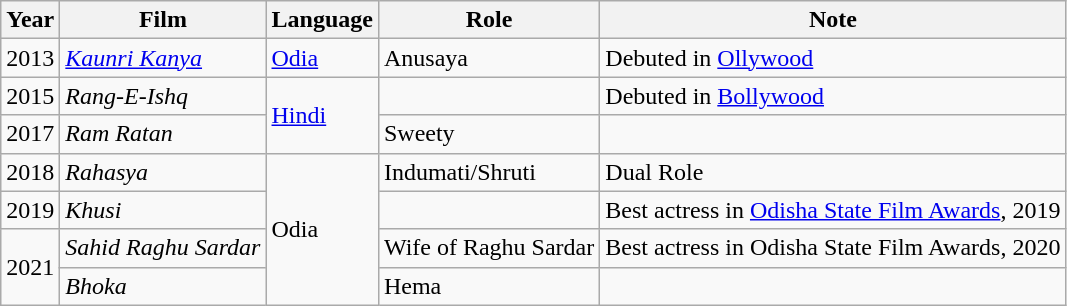<table class="wikitable">
<tr>
<th>Year</th>
<th>Film</th>
<th>Language</th>
<th>Role</th>
<th>Note</th>
</tr>
<tr>
<td>2013</td>
<td><em><a href='#'>Kaunri Kanya</a></em></td>
<td><a href='#'>Odia</a></td>
<td>Anusaya</td>
<td>Debuted in <a href='#'>Ollywood</a></td>
</tr>
<tr>
<td>2015</td>
<td><em>Rang-E-Ishq</em></td>
<td rowspan="2"><a href='#'>Hindi</a></td>
<td></td>
<td>Debuted in <a href='#'>Bollywood</a></td>
</tr>
<tr>
<td>2017</td>
<td><em>Ram Ratan</em></td>
<td>Sweety</td>
<td></td>
</tr>
<tr>
<td>2018</td>
<td><em>Rahasya</em></td>
<td rowspan="4">Odia</td>
<td>Indumati/Shruti</td>
<td>Dual Role</td>
</tr>
<tr>
<td>2019</td>
<td><em>Khusi</em></td>
<td></td>
<td>Best actress in <a href='#'>Odisha State Film Awards</a>, 2019</td>
</tr>
<tr>
<td rowspan="2">2021</td>
<td><em>Sahid Raghu Sardar</em></td>
<td>Wife of Raghu Sardar</td>
<td>Best actress in Odisha State Film Awards, 2020</td>
</tr>
<tr>
<td><em>Bhoka</em></td>
<td>Hema</td>
<td></td>
</tr>
</table>
